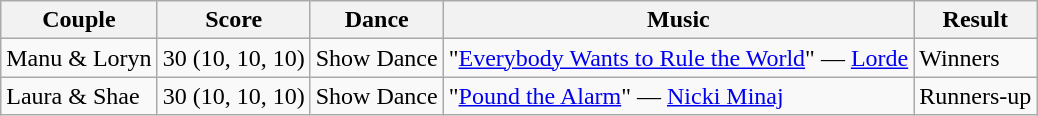<table class="wikitable sortable">
<tr>
<th rowspan=1>Couple</th>
<th colspan=1>Score</th>
<th rowspan=1>Dance</th>
<th rowspan=1>Music</th>
<th rowspan=1>Result</th>
</tr>
<tr>
<td>Manu & Loryn</td>
<td>30 (10, 10, 10)</td>
<td>Show Dance</td>
<td>"<a href='#'>Everybody Wants to Rule the World</a>" — <a href='#'>Lorde</a></td>
<td>Winners</td>
</tr>
<tr>
<td>Laura & Shae</td>
<td>30 (10, 10, 10)</td>
<td>Show Dance</td>
<td>"<a href='#'>Pound the Alarm</a>" — <a href='#'>Nicki Minaj</a></td>
<td>Runners-up</td>
</tr>
</table>
